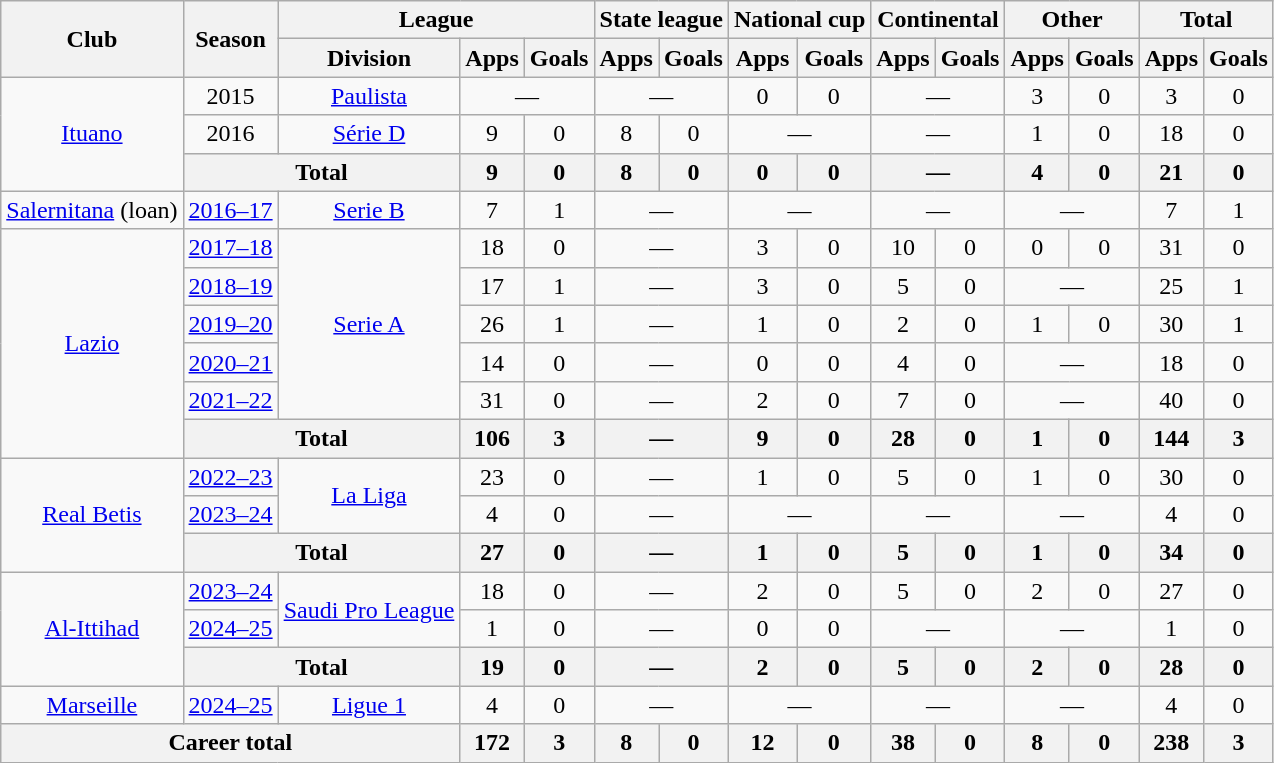<table class="wikitable" style="text-align:center">
<tr>
<th rowspan="2">Club</th>
<th rowspan="2">Season</th>
<th colspan="3">League</th>
<th colspan="2">State league</th>
<th colspan="2">National cup</th>
<th colspan="2">Continental</th>
<th colspan="2">Other</th>
<th colspan="2">Total</th>
</tr>
<tr>
<th>Division</th>
<th>Apps</th>
<th>Goals</th>
<th>Apps</th>
<th>Goals</th>
<th>Apps</th>
<th>Goals</th>
<th>Apps</th>
<th>Goals</th>
<th>Apps</th>
<th>Goals</th>
<th>Apps</th>
<th>Goals</th>
</tr>
<tr>
<td rowspan="3"><a href='#'>Ituano</a></td>
<td>2015</td>
<td><a href='#'>Paulista</a></td>
<td colspan="2">—</td>
<td colspan="2">—</td>
<td>0</td>
<td>0</td>
<td colspan="2">—</td>
<td>3</td>
<td>0</td>
<td>3</td>
<td>0</td>
</tr>
<tr>
<td>2016</td>
<td><a href='#'>Série D</a></td>
<td>9</td>
<td>0</td>
<td>8</td>
<td>0</td>
<td colspan="2">—</td>
<td colspan="2">—</td>
<td>1</td>
<td>0</td>
<td>18</td>
<td>0</td>
</tr>
<tr>
<th colspan="2">Total</th>
<th>9</th>
<th>0</th>
<th>8</th>
<th>0</th>
<th>0</th>
<th>0</th>
<th colspan="2">—</th>
<th>4</th>
<th>0</th>
<th>21</th>
<th>0</th>
</tr>
<tr>
<td><a href='#'>Salernitana</a> (loan)</td>
<td><a href='#'>2016–17</a></td>
<td><a href='#'>Serie B</a></td>
<td>7</td>
<td>1</td>
<td colspan="2">—</td>
<td colspan="2">—</td>
<td colspan="2">—</td>
<td colspan="2">—</td>
<td>7</td>
<td>1</td>
</tr>
<tr>
<td rowspan="6"><a href='#'>Lazio</a></td>
<td><a href='#'>2017–18</a></td>
<td rowspan="5"><a href='#'>Serie A</a></td>
<td>18</td>
<td>0</td>
<td colspan="2">—</td>
<td>3</td>
<td>0</td>
<td>10</td>
<td>0</td>
<td>0</td>
<td>0</td>
<td>31</td>
<td>0</td>
</tr>
<tr>
<td><a href='#'>2018–19</a></td>
<td>17</td>
<td>1</td>
<td colspan="2">—</td>
<td>3</td>
<td>0</td>
<td>5</td>
<td>0</td>
<td colspan="2">—</td>
<td>25</td>
<td>1</td>
</tr>
<tr>
<td><a href='#'>2019–20</a></td>
<td>26</td>
<td>1</td>
<td colspan="2">—</td>
<td>1</td>
<td>0</td>
<td>2</td>
<td>0</td>
<td>1</td>
<td>0</td>
<td>30</td>
<td>1</td>
</tr>
<tr>
<td><a href='#'>2020–21</a></td>
<td>14</td>
<td>0</td>
<td colspan="2">—</td>
<td>0</td>
<td>0</td>
<td>4</td>
<td>0</td>
<td colspan="2">—</td>
<td>18</td>
<td>0</td>
</tr>
<tr>
<td><a href='#'>2021–22</a></td>
<td>31</td>
<td>0</td>
<td colspan="2">—</td>
<td>2</td>
<td>0</td>
<td>7</td>
<td>0</td>
<td colspan="2">—</td>
<td>40</td>
<td>0</td>
</tr>
<tr>
<th colspan="2">Total</th>
<th>106</th>
<th>3</th>
<th colspan="2">—</th>
<th>9</th>
<th>0</th>
<th>28</th>
<th>0</th>
<th>1</th>
<th>0</th>
<th>144</th>
<th>3</th>
</tr>
<tr>
<td rowspan="3"><a href='#'>Real Betis</a></td>
<td><a href='#'>2022–23</a></td>
<td rowspan="2"><a href='#'>La Liga</a></td>
<td>23</td>
<td>0</td>
<td colspan="2">—</td>
<td>1</td>
<td>0</td>
<td>5</td>
<td>0</td>
<td>1</td>
<td>0</td>
<td>30</td>
<td>0</td>
</tr>
<tr>
<td><a href='#'>2023–24</a></td>
<td>4</td>
<td>0</td>
<td colspan="2">—</td>
<td colspan="2">—</td>
<td colspan="2">—</td>
<td colspan="2">—</td>
<td>4</td>
<td>0</td>
</tr>
<tr>
<th colspan="2">Total</th>
<th>27</th>
<th>0</th>
<th colspan="2">—</th>
<th>1</th>
<th>0</th>
<th>5</th>
<th>0</th>
<th>1</th>
<th>0</th>
<th>34</th>
<th>0</th>
</tr>
<tr>
<td rowspan="3"><a href='#'>Al-Ittihad</a></td>
<td><a href='#'>2023–24</a></td>
<td rowspan="2"><a href='#'>Saudi Pro League</a></td>
<td>18</td>
<td>0</td>
<td colspan="2">—</td>
<td>2</td>
<td>0</td>
<td>5</td>
<td>0</td>
<td>2</td>
<td>0</td>
<td>27</td>
<td>0</td>
</tr>
<tr>
<td><a href='#'>2024–25</a></td>
<td>1</td>
<td>0</td>
<td colspan="2">—</td>
<td>0</td>
<td>0</td>
<td colspan="2">—</td>
<td colspan="2">—</td>
<td>1</td>
<td>0</td>
</tr>
<tr>
<th colspan="2">Total</th>
<th>19</th>
<th>0</th>
<th colspan="2">—</th>
<th>2</th>
<th>0</th>
<th>5</th>
<th>0</th>
<th>2</th>
<th>0</th>
<th>28</th>
<th>0</th>
</tr>
<tr>
<td><a href='#'>Marseille</a></td>
<td><a href='#'>2024–25</a></td>
<td><a href='#'>Ligue 1</a></td>
<td>4</td>
<td>0</td>
<td colspan="2">—</td>
<td colspan="2">—</td>
<td colspan="2">—</td>
<td colspan="2">—</td>
<td>4</td>
<td>0</td>
</tr>
<tr>
<th colspan="3">Career total</th>
<th>172</th>
<th>3</th>
<th>8</th>
<th>0</th>
<th>12</th>
<th>0</th>
<th>38</th>
<th>0</th>
<th>8</th>
<th>0</th>
<th>238</th>
<th>3</th>
</tr>
</table>
